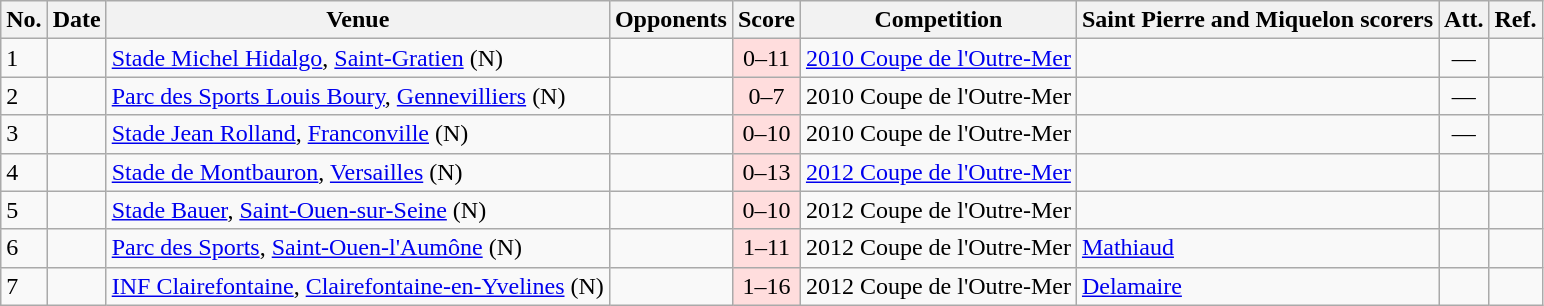<table class="wikitable sortable">
<tr>
<th>No.</th>
<th>Date</th>
<th>Venue</th>
<th>Opponents</th>
<th>Score</th>
<th>Competition</th>
<th class=unsortable>Saint Pierre and Miquelon scorers</th>
<th>Att.</th>
<th class=unsortable>Ref.</th>
</tr>
<tr>
<td>1</td>
<td></td>
<td><a href='#'>Stade Michel Hidalgo</a>, <a href='#'>Saint-Gratien</a> (N)</td>
<td></td>
<td align=center bgcolor=#ffdddd>0–11</td>
<td><a href='#'>2010 Coupe de l'Outre-Mer</a></td>
<td></td>
<td align=center>—</td>
<td></td>
</tr>
<tr>
<td>2</td>
<td></td>
<td><a href='#'>Parc des Sports Louis Boury</a>, <a href='#'>Gennevilliers</a> (N)</td>
<td></td>
<td align=center bgcolor=#ffdddd>0–7</td>
<td>2010 Coupe de l'Outre-Mer</td>
<td></td>
<td align=center>—</td>
<td></td>
</tr>
<tr>
<td>3</td>
<td></td>
<td><a href='#'>Stade Jean Rolland</a>, <a href='#'>Franconville</a> (N)</td>
<td></td>
<td align=center bgcolor=#ffdddd>0–10</td>
<td>2010 Coupe de l'Outre-Mer</td>
<td></td>
<td align=center>—</td>
<td></td>
</tr>
<tr>
<td>4</td>
<td></td>
<td><a href='#'>Stade de Montbauron</a>, <a href='#'>Versailles</a> (N)</td>
<td></td>
<td align=center bgcolor=#ffdddd>0–13</td>
<td><a href='#'>2012 Coupe de l'Outre-Mer</a></td>
<td></td>
<td align=center></td>
<td></td>
</tr>
<tr>
<td>5</td>
<td></td>
<td><a href='#'>Stade Bauer</a>, <a href='#'>Saint-Ouen-sur-Seine</a> (N)</td>
<td></td>
<td align=center bgcolor=#ffdddd>0–10</td>
<td>2012 Coupe de l'Outre-Mer</td>
<td></td>
<td align=center></td>
<td></td>
</tr>
<tr>
<td>6</td>
<td></td>
<td><a href='#'>Parc des Sports</a>, <a href='#'>Saint-Ouen-l'Aumône</a> (N)</td>
<td></td>
<td align=center bgcolor=#ffdddd>1–11</td>
<td>2012 Coupe de l'Outre-Mer</td>
<td><a href='#'>Mathiaud</a></td>
<td align=center></td>
<td></td>
</tr>
<tr>
<td>7</td>
<td></td>
<td><a href='#'>INF Clairefontaine</a>, <a href='#'>Clairefontaine-en-Yvelines</a> (N)</td>
<td></td>
<td align=center bgcolor=#ffdddd>1–16</td>
<td>2012 Coupe de l'Outre-Mer</td>
<td><a href='#'>Delamaire</a></td>
<td align=center></td>
<td></td>
</tr>
</table>
